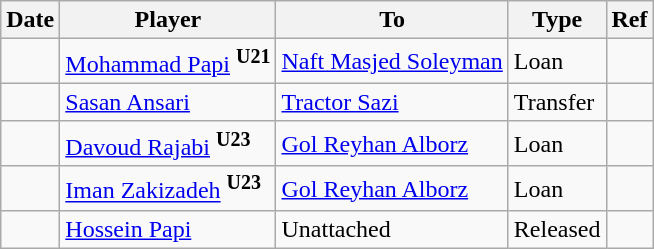<table class="wikitable">
<tr>
<th><strong>Date</strong></th>
<th><strong>Player</strong></th>
<th><strong>To</strong></th>
<th><strong>Type</strong></th>
<th><strong>Ref</strong></th>
</tr>
<tr>
<td></td>
<td> <a href='#'>Mohammad Papi</a> <sup><strong>U21</strong></sup></td>
<td> <a href='#'>Naft Masjed Soleyman</a></td>
<td>Loan</td>
<td></td>
</tr>
<tr>
<td></td>
<td> <a href='#'>Sasan Ansari</a></td>
<td> <a href='#'>Tractor Sazi</a></td>
<td>Transfer</td>
<td></td>
</tr>
<tr>
<td></td>
<td> <a href='#'>Davoud Rajabi</a> <sup><strong>U23</strong></sup></td>
<td> <a href='#'>Gol Reyhan Alborz</a></td>
<td>Loan</td>
<td></td>
</tr>
<tr>
<td></td>
<td> <a href='#'>Iman Zakizadeh</a> <sup><strong>U23</strong></sup></td>
<td> <a href='#'>Gol Reyhan Alborz</a></td>
<td>Loan</td>
<td></td>
</tr>
<tr>
<td></td>
<td> <a href='#'>Hossein Papi</a></td>
<td>Unattached</td>
<td>Released</td>
<td></td>
</tr>
</table>
